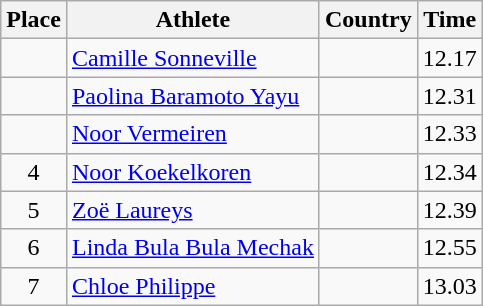<table class="wikitable">
<tr>
<th>Place</th>
<th>Athlete</th>
<th>Country</th>
<th>Time</th>
</tr>
<tr>
<td align=center></td>
<td><a href='#'>Camille Sonneville</a></td>
<td></td>
<td>12.17</td>
</tr>
<tr>
<td align=center></td>
<td><a href='#'>Paolina Baramoto Yayu</a></td>
<td></td>
<td>12.31</td>
</tr>
<tr>
<td align=center></td>
<td><a href='#'>Noor Vermeiren</a></td>
<td></td>
<td>12.33</td>
</tr>
<tr>
<td align=center>4</td>
<td><a href='#'>Noor Koekelkoren</a></td>
<td></td>
<td>12.34</td>
</tr>
<tr>
<td align=center>5</td>
<td><a href='#'>Zoë Laureys</a></td>
<td></td>
<td>12.39</td>
</tr>
<tr>
<td align=center>6</td>
<td><a href='#'>Linda Bula Bula Mechak</a></td>
<td></td>
<td>12.55</td>
</tr>
<tr>
<td align=center>7</td>
<td><a href='#'>Chloe Philippe</a></td>
<td></td>
<td>13.03</td>
</tr>
</table>
